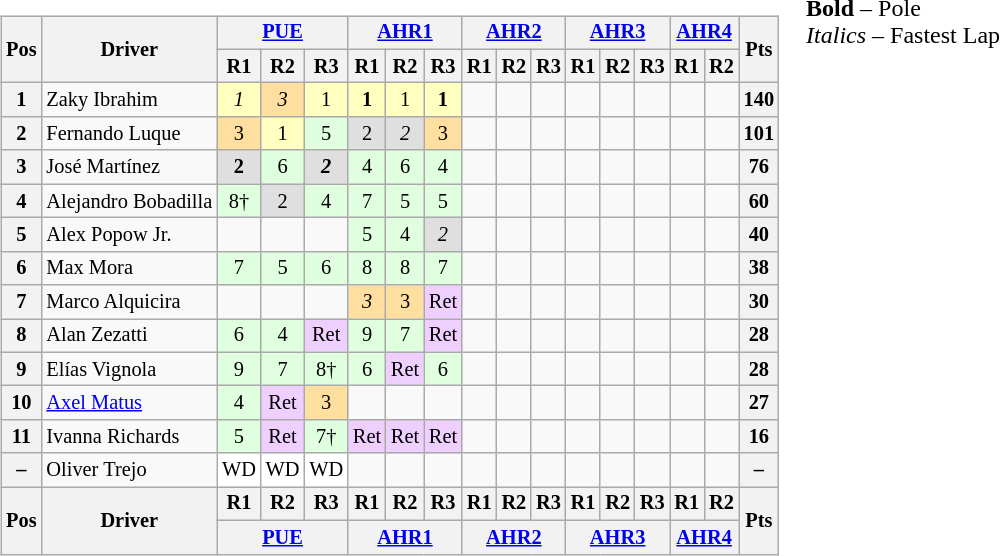<table>
<tr>
<td style="vertical-align:top"><br><table class="wikitable" style="font-size: 85%; text-align:center">
<tr>
<th rowspan=2>Pos</th>
<th rowspan=2>Driver</th>
<th colspan=3><a href='#'>PUE</a><br></th>
<th colspan=3><a href='#'>AHR1</a><br></th>
<th colspan=3><a href='#'>AHR2</a><br></th>
<th colspan=3><a href='#'>AHR3</a><br></th>
<th colspan=2><a href='#'>AHR4</a><br></th>
<th rowspan=2>Pts</th>
</tr>
<tr>
<th>R1</th>
<th>R2</th>
<th>R3</th>
<th>R1</th>
<th>R2</th>
<th>R3</th>
<th>R1</th>
<th>R2</th>
<th>R3</th>
<th>R1</th>
<th>R2</th>
<th>R3</th>
<th>R1</th>
<th>R2</th>
</tr>
<tr>
<th>1</th>
<td style="text-align:left"> Zaky Ibrahim</td>
<td style="background:#FFFFBF"><em>1</em></td>
<td style="background:#FFDF9F"><em>3</em></td>
<td style="background:#FFFFBF">1</td>
<td style="background:#FFFFBF"><strong>1</strong></td>
<td style="background:#FFFFBF">1</td>
<td style="background:#FFFFBF"><strong>1</strong></td>
<td></td>
<td></td>
<td></td>
<td></td>
<td></td>
<td></td>
<td></td>
<td></td>
<th>140</th>
</tr>
<tr>
<th>2</th>
<td style="text-align:left"> Fernando Luque</td>
<td style="background:#FFDF9F">3</td>
<td style="background:#FFFFBF">1</td>
<td style="background:#DFFFDF">5</td>
<td style="background:#DFDFDF">2</td>
<td style="background:#DFDFDF"><em>2</em></td>
<td style="background:#FFDF9F">3</td>
<td></td>
<td></td>
<td></td>
<td></td>
<td></td>
<td></td>
<td></td>
<td></td>
<th>101</th>
</tr>
<tr>
<th>3</th>
<td style="text-align:left"> José Martínez</td>
<td style="background:#DFDFDF"><strong>2</strong></td>
<td style="background:#DFFFDF">6</td>
<td style="background:#DFDFDF"><strong><em>2</em></strong></td>
<td style="background:#DFFFDF">4</td>
<td style="background:#DFFFDF">6</td>
<td style="background:#DFFFDF">4</td>
<td></td>
<td></td>
<td></td>
<td></td>
<td></td>
<td></td>
<td></td>
<td></td>
<th>76</th>
</tr>
<tr>
<th>4</th>
<td style="text-align:left" nowrap> Alejandro Bobadilla</td>
<td style="background:#DFFFDF">8†</td>
<td style="background:#DFDFDF">2</td>
<td style="background:#DFFFDF">4</td>
<td style="background:#DFFFDF">7</td>
<td style="background:#DFFFDF">5</td>
<td style="background:#DFFFDF">5</td>
<td></td>
<td></td>
<td></td>
<td></td>
<td></td>
<td></td>
<td></td>
<td></td>
<th>60</th>
</tr>
<tr>
<th>5</th>
<td style="text-align:left"> Alex Popow Jr.</td>
<td></td>
<td></td>
<td></td>
<td style="background:#DFFFDF">5</td>
<td style="background:#DFFFDF">4</td>
<td style="background:#DFDFDF"><em>2</em></td>
<td></td>
<td></td>
<td></td>
<td></td>
<td></td>
<td></td>
<td></td>
<td></td>
<th>40</th>
</tr>
<tr>
<th>6</th>
<td style="text-align:left"> Max Mora</td>
<td style="background:#DFFFDF">7</td>
<td style="background:#DFFFDF">5</td>
<td style="background:#DFFFDF">6</td>
<td style="background:#DFFFDF">8</td>
<td style="background:#DFFFDF">8</td>
<td style="background:#DFFFDF">7</td>
<td></td>
<td></td>
<td></td>
<td></td>
<td></td>
<td></td>
<td></td>
<td></td>
<th>38</th>
</tr>
<tr>
<th>7</th>
<td style="text-align:left"> Marco Alquicira</td>
<td></td>
<td></td>
<td></td>
<td style="background:#FFDF9F"><em>3</em></td>
<td style="background:#FFDF9F">3</td>
<td style="background:#EFCFFF">Ret</td>
<td></td>
<td></td>
<td></td>
<td></td>
<td></td>
<td></td>
<td></td>
<td></td>
<th>30</th>
</tr>
<tr>
<th>8</th>
<td style="text-align:left"> Alan Zezatti</td>
<td style="background:#DFFFDF">6</td>
<td style="background:#DFFFDF">4</td>
<td style="background:#EFCFFF">Ret</td>
<td style="background:#DFFFDF">9</td>
<td style="background:#DFFFDF">7</td>
<td style="background:#EFCFFF">Ret</td>
<td></td>
<td></td>
<td></td>
<td></td>
<td></td>
<td></td>
<td></td>
<td></td>
<th>28</th>
</tr>
<tr>
<th>9</th>
<td style="text-align:left"> Elías Vignola</td>
<td style="background:#DFFFDF">9</td>
<td style="background:#DFFFDF">7</td>
<td style="background:#DFFFDF">8†</td>
<td style="background:#DFFFDF">6</td>
<td style="background:#EFCFFF">Ret</td>
<td style="background:#DFFFDF">6</td>
<td></td>
<td></td>
<td></td>
<td></td>
<td></td>
<td></td>
<td></td>
<td></td>
<th>28</th>
</tr>
<tr>
<th>10</th>
<td style="text-align:left"> <a href='#'>Axel Matus</a></td>
<td style="background:#DFFFDF">4</td>
<td style="background:#EFCFFF">Ret</td>
<td style="background:#FFDF9F">3</td>
<td></td>
<td></td>
<td></td>
<td></td>
<td></td>
<td></td>
<td></td>
<td></td>
<td></td>
<td></td>
<td></td>
<th>27</th>
</tr>
<tr>
<th>11</th>
<td style="text-align:left"> Ivanna Richards</td>
<td style="background:#DFFFDF">5</td>
<td style="background:#EFCFFF">Ret</td>
<td style="background:#DFFFDF">7†</td>
<td style="background:#EFCFFF">Ret</td>
<td style="background:#EFCFFF">Ret</td>
<td style="background:#EFCFFF">Ret</td>
<td></td>
<td></td>
<td></td>
<td></td>
<td></td>
<td></td>
<td></td>
<td></td>
<th>16</th>
</tr>
<tr>
<th>–</th>
<td style="text-align:left"> Oliver Trejo</td>
<td style="background:#ffffff">WD</td>
<td style="background:#ffffff">WD</td>
<td style="background:#ffffff">WD</td>
<td></td>
<td></td>
<td></td>
<td></td>
<td></td>
<td></td>
<td></td>
<td></td>
<td></td>
<td></td>
<td></td>
<th>–</th>
</tr>
<tr>
<th rowspan=2>Pos</th>
<th rowspan=2>Driver</th>
<th>R1</th>
<th>R2</th>
<th>R3</th>
<th>R1</th>
<th>R2</th>
<th>R3</th>
<th>R1</th>
<th>R2</th>
<th>R3</th>
<th>R1</th>
<th>R2</th>
<th>R3</th>
<th>R1</th>
<th>R2</th>
<th rowspan=2>Pts</th>
</tr>
<tr>
<th colspan=3><a href='#'>PUE</a><br></th>
<th colspan=3><a href='#'>AHR1</a><br></th>
<th colspan=3><a href='#'>AHR2</a><br></th>
<th colspan=3><a href='#'>AHR3</a><br></th>
<th colspan=2><a href='#'>AHR4</a><br></th>
</tr>
</table>
</td>
<td style="vertical-align:top"><br>
<span><strong>Bold</strong> – Pole<br><em>Italics</em> – Fastest Lap</span></td>
</tr>
</table>
